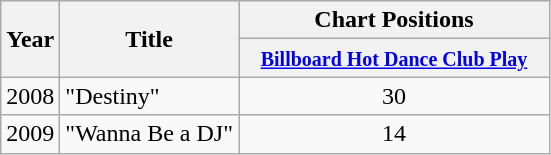<table class="wikitable">
<tr>
<th rowspan="2">Year</th>
<th rowspan="2">Title</th>
<th colspan="6">Chart Positions</th>
</tr>
<tr>
<th style="width: 200px;"><small><a href='#'>Billboard Hot Dance Club Play</a></small></th>
</tr>
<tr>
<td>2008</td>
<td>"Destiny"</td>
<td style="text-align:center;">30</td>
</tr>
<tr>
<td>2009</td>
<td>"Wanna Be a DJ"</td>
<td style="text-align:center;">14</td>
</tr>
</table>
